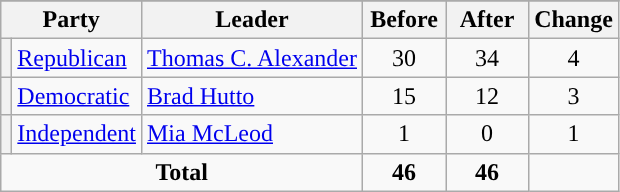<table class="wikitable" style="text-align:center;">
<tr>
</tr>
<tr>
<th colspan="2">Party</th>
<th>Leader</th>
<th style="width:3em">Before</th>
<th style="width:3em">After</th>
<th style="width:3em">Change</th>
</tr>
<tr>
<th style="background-color:"></th>
<td style="text-align:left;"><a href='#'>Republican</a></td>
<td style="text-align:left;"><a href='#'>Thomas C. Alexander</a></td>
<td>30</td>
<td>34</td>
<td> 4</td>
</tr>
<tr>
<th style="background-color:"></th>
<td style="text-align:left;"><a href='#'>Democratic</a></td>
<td style="text-align:left;"><a href='#'>Brad Hutto</a></td>
<td>15</td>
<td>12</td>
<td> 3</td>
</tr>
<tr>
<th style="background-color:"></th>
<td style="text-align:left;"><a href='#'>Independent</a></td>
<td style="text-align:left;"><a href='#'>Mia McLeod</a></td>
<td>1</td>
<td>0</td>
<td> 1</td>
</tr>
<tr>
<td colspan="3"><strong>Total</strong></td>
<td><strong>46</strong></td>
<td><strong>46</strong></td>
<td></td>
</tr>
</table>
